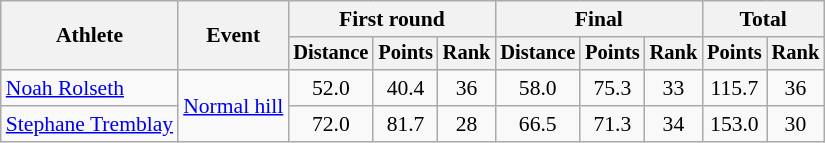<table class="wikitable" style="font-size:90%">
<tr>
<th rowspan=2>Athlete</th>
<th rowspan=2>Event</th>
<th colspan=3>First round</th>
<th colspan=3>Final</th>
<th colspan=2>Total</th>
</tr>
<tr style="font-size:95%">
<th>Distance</th>
<th>Points</th>
<th>Rank</th>
<th>Distance</th>
<th>Points</th>
<th>Rank</th>
<th>Points</th>
<th>Rank</th>
</tr>
<tr align=center>
<td align=left><a href='#'>Noah Rolseth</a></td>
<td align=left rowspan=2><a href='#'>Normal hill</a></td>
<td>52.0</td>
<td>40.4</td>
<td>36</td>
<td>58.0</td>
<td>75.3</td>
<td>33</td>
<td>115.7</td>
<td>36</td>
</tr>
<tr align=center>
<td align=left><a href='#'>Stephane Tremblay</a></td>
<td>72.0</td>
<td>81.7</td>
<td>28</td>
<td>66.5</td>
<td>71.3</td>
<td>34</td>
<td>153.0</td>
<td>30</td>
</tr>
</table>
